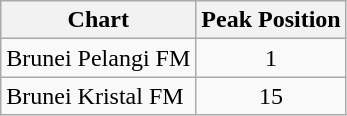<table class="wikitable sortable">
<tr>
<th align="left">Chart</th>
<th align="left">Peak Position</th>
</tr>
<tr>
<td align="left">Brunei Pelangi FM</td>
<td align="center">1</td>
</tr>
<tr>
<td align="left">Brunei Kristal FM</td>
<td align="center">15</td>
</tr>
</table>
